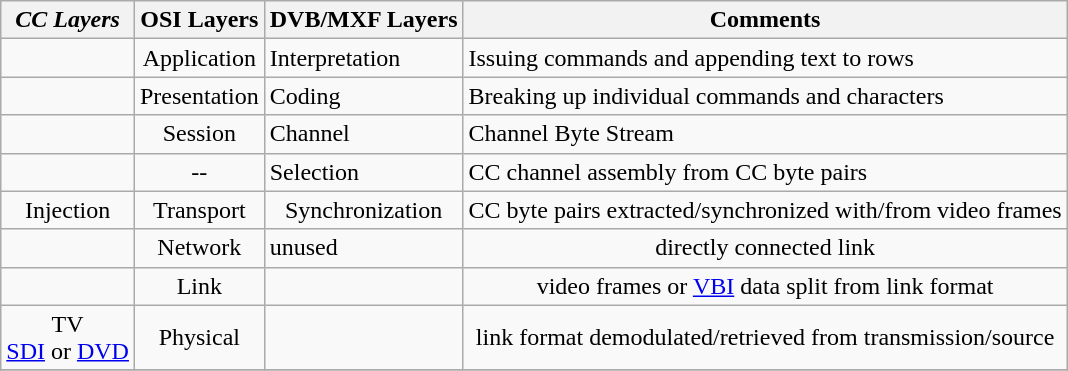<table class="wikitable">
<tr valign="bottom">
<th><em>CC Layers</em></th>
<th>OSI Layers</th>
<th>DVB/MXF Layers</th>
<th>Comments</th>
</tr>
<tr>
<td></td>
<td align="center">Application</td>
<td>Interpretation</td>
<td align="left" colspan=2>Issuing commands and appending text to rows</td>
</tr>
<tr>
<td></td>
<td align="center">Presentation</td>
<td>Coding</td>
<td align="left">Breaking up individual commands and characters</td>
</tr>
<tr>
<td></td>
<td align="center">Session</td>
<td>Channel</td>
<td align="left">Channel Byte Stream</td>
</tr>
<tr>
<td></td>
<td align="center">--</td>
<td>Selection</td>
<td align="left">CC channel assembly from CC byte pairs</td>
</tr>
<tr>
<td align="center">Injection</td>
<td align="center">Transport</td>
<td align="center">Synchronization</td>
<td align="left">CC byte pairs extracted/synchronized with/from video frames</td>
</tr>
<tr>
<td></td>
<td align="center">Network</td>
<td>unused</td>
<td align="center">directly connected link</td>
</tr>
<tr>
<td></td>
<td align="center">Link</td>
<td></td>
<td align="center">video frames or <a href='#'>VBI</a> data split from link format</td>
</tr>
<tr>
<td align="center">TV<br><a href='#'>SDI</a> or <a href='#'>DVD</a></td>
<td align="center">Physical</td>
<td></td>
<td align="center">link format demodulated/retrieved from transmission/source</td>
</tr>
<tr>
</tr>
</table>
